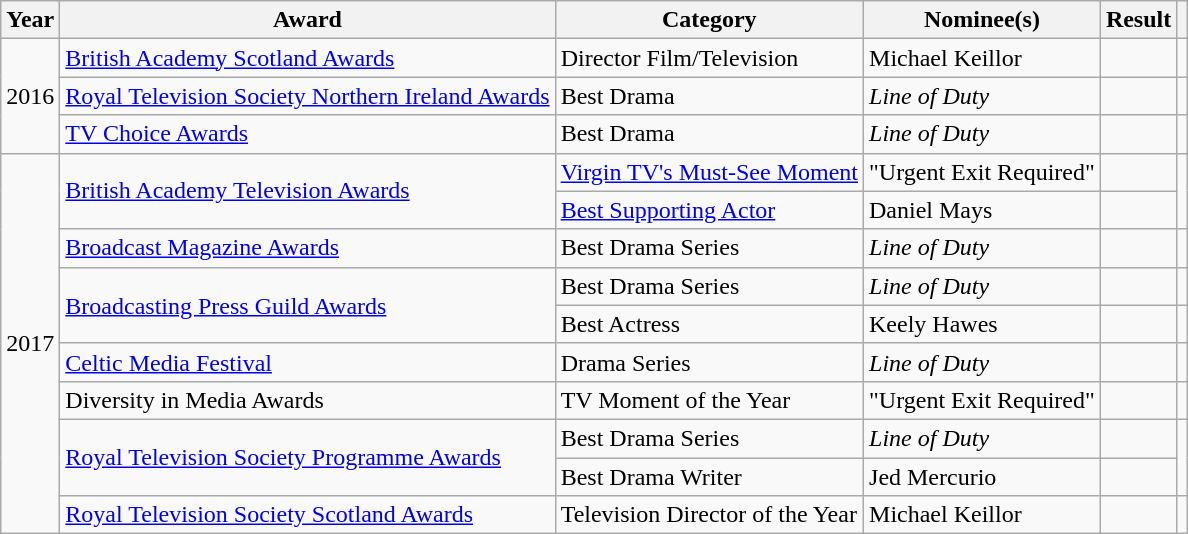<table class="wikitable">
<tr>
<th>Year</th>
<th>Award</th>
<th>Category</th>
<th>Nominee(s)</th>
<th>Result</th>
<th></th>
</tr>
<tr>
<td rowspan="3">2016</td>
<td><a href='#'>British Academy Scotland Awards</a></td>
<td>Director Film/Television</td>
<td>Michael Keillor</td>
<td></td>
<td></td>
</tr>
<tr>
<td><a href='#'>Royal Television Society Northern Ireland Awards</a></td>
<td>Best Drama</td>
<td><em>Line of Duty</em></td>
<td></td>
<td></td>
</tr>
<tr>
<td><a href='#'>TV Choice Awards</a></td>
<td>Best Drama</td>
<td><em>Line of Duty</em></td>
<td></td>
<td></td>
</tr>
<tr>
<td rowspan="10">2017</td>
<td rowspan="2"><a href='#'>British Academy Television Awards</a></td>
<td><a href='#'>Virgin TV's Must-See Moment</a></td>
<td>"Urgent Exit Required"</td>
<td></td>
<td rowspan="2"></td>
</tr>
<tr>
<td><a href='#'>Best Supporting Actor</a></td>
<td>Daniel Mays</td>
<td></td>
</tr>
<tr>
<td><a href='#'>Broadcast Magazine Awards</a></td>
<td>Best Drama Series</td>
<td><em>Line of Duty</em></td>
<td></td>
<td></td>
</tr>
<tr>
<td rowspan="2"><a href='#'>Broadcasting Press Guild Awards</a></td>
<td>Best Drama Series</td>
<td><em>Line of Duty</em></td>
<td></td>
<td></td>
</tr>
<tr>
<td>Best Actress</td>
<td>Keely Hawes</td>
<td></td>
<td></td>
</tr>
<tr>
<td><a href='#'>Celtic Media Festival</a></td>
<td>Drama Series</td>
<td><em>Line of Duty</em></td>
<td></td>
<td></td>
</tr>
<tr>
<td>Diversity in Media Awards</td>
<td>TV Moment of the Year</td>
<td>"Urgent Exit Required"</td>
<td></td>
<td></td>
</tr>
<tr>
<td rowspan="2"><a href='#'>Royal Television Society Programme Awards</a></td>
<td>Best Drama Series</td>
<td><em>Line of Duty</em></td>
<td></td>
<td rowspan="2"></td>
</tr>
<tr>
<td>Best Drama Writer</td>
<td>Jed Mercurio</td>
<td></td>
</tr>
<tr>
<td><a href='#'>Royal Television Society Scotland Awards</a></td>
<td>Television Director of the Year</td>
<td>Michael Keillor</td>
<td></td>
<td></td>
</tr>
</table>
